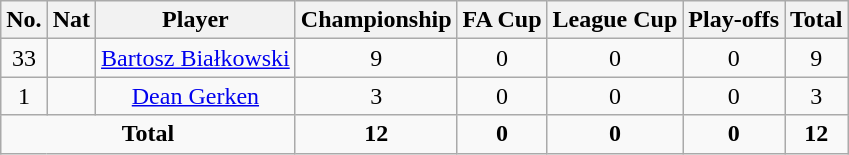<table class="wikitable" style="text-align:center">
<tr>
<th width=0%>No.</th>
<th width=0%>Nat</th>
<th width=0%>Player</th>
<th width=0%>Championship</th>
<th width=0%>FA Cup</th>
<th width=0%>League Cup</th>
<th width=0%>Play-offs</th>
<th width=0%>Total</th>
</tr>
<tr>
<td>33</td>
<td></td>
<td><a href='#'>Bartosz Białkowski</a></td>
<td>9</td>
<td>0</td>
<td>0</td>
<td>0</td>
<td>9</td>
</tr>
<tr>
<td>1</td>
<td></td>
<td><a href='#'>Dean Gerken</a></td>
<td>3</td>
<td>0</td>
<td>0</td>
<td>0</td>
<td>3</td>
</tr>
<tr>
<td colspan=3><strong>Total</strong></td>
<td><strong>12</strong></td>
<td><strong>0</strong></td>
<td><strong>0</strong></td>
<td><strong>0</strong></td>
<td><strong>12</strong></td>
</tr>
</table>
